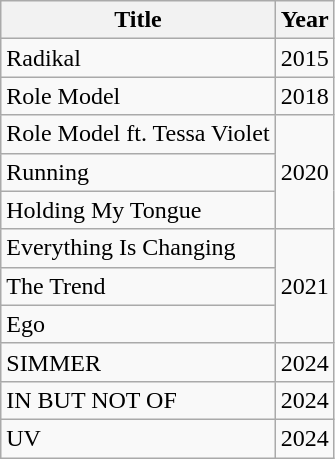<table class="wikitable">
<tr>
<th>Title</th>
<th>Year</th>
</tr>
<tr>
<td>Radikal</td>
<td>2015</td>
</tr>
<tr>
<td>Role Model</td>
<td>2018</td>
</tr>
<tr>
<td>Role Model ft. Tessa Violet</td>
<td rowspan="3">2020</td>
</tr>
<tr>
<td>Running</td>
</tr>
<tr>
<td>Holding My Tongue</td>
</tr>
<tr>
<td>Everything Is Changing</td>
<td rowspan="3">2021</td>
</tr>
<tr>
<td>The Trend</td>
</tr>
<tr>
<td>Ego</td>
</tr>
<tr>
<td>SIMMER</td>
<td>2024</td>
</tr>
<tr>
<td>IN BUT NOT OF</td>
<td>2024</td>
</tr>
<tr>
<td>UV</td>
<td>2024</td>
</tr>
</table>
